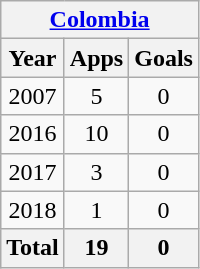<table class="wikitable" style="text-align:center">
<tr>
<th colspan=3><a href='#'>Colombia</a></th>
</tr>
<tr>
<th>Year</th>
<th>Apps</th>
<th>Goals</th>
</tr>
<tr>
<td>2007</td>
<td>5</td>
<td>0</td>
</tr>
<tr>
<td>2016</td>
<td>10</td>
<td>0</td>
</tr>
<tr>
<td>2017</td>
<td>3</td>
<td>0</td>
</tr>
<tr>
<td>2018</td>
<td>1</td>
<td>0</td>
</tr>
<tr>
<th>Total</th>
<th>19</th>
<th>0</th>
</tr>
</table>
